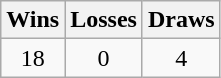<table class="wikitable">
<tr>
<th>Wins</th>
<th>Losses</th>
<th>Draws</th>
</tr>
<tr>
<td align=center>18</td>
<td align=center>0</td>
<td align=center>4</td>
</tr>
</table>
